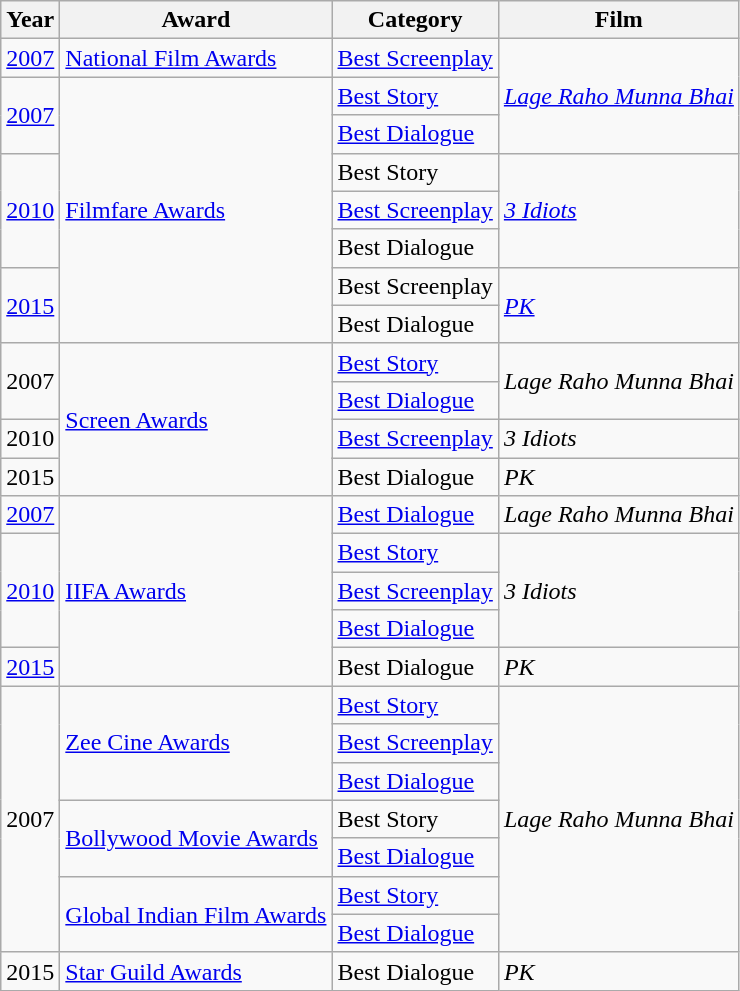<table class="wikitable">
<tr>
<th>Year</th>
<th>Award</th>
<th>Category</th>
<th>Film</th>
</tr>
<tr>
<td><a href='#'>2007</a></td>
<td><a href='#'>National Film Awards</a></td>
<td><a href='#'>Best Screenplay</a></td>
<td rowspan="3"><em><a href='#'>Lage Raho Munna Bhai</a></em></td>
</tr>
<tr>
<td rowspan="2"><a href='#'>2007</a></td>
<td rowspan="7"><a href='#'>Filmfare Awards</a></td>
<td><a href='#'>Best Story</a></td>
</tr>
<tr>
<td><a href='#'>Best Dialogue</a></td>
</tr>
<tr>
<td rowspan="3"><a href='#'>2010</a></td>
<td>Best Story</td>
<td rowspan="3"><em><a href='#'>3 Idiots</a></em></td>
</tr>
<tr>
<td><a href='#'>Best Screenplay</a></td>
</tr>
<tr>
<td>Best Dialogue</td>
</tr>
<tr>
<td rowspan="2"><a href='#'>2015</a></td>
<td>Best Screenplay</td>
<td rowspan="2"><a href='#'><em>PK</em></a></td>
</tr>
<tr>
<td>Best Dialogue</td>
</tr>
<tr>
<td rowspan="2">2007</td>
<td rowspan="5"><a href='#'>Screen Awards</a></td>
<td><a href='#'>Best Story</a></td>
<td rowspan="2"><em>Lage Raho Munna Bhai</em></td>
</tr>
<tr>
<td><a href='#'>Best Dialogue</a></td>
</tr>
<tr>
<td rowspan="2">2010</td>
<td><a href='#'>Best Screenplay</a></td>
<td rowspan="2"><em>3 Idiots</em></td>
</tr>
<tr>
<td rowspan="2">Best Dialogue</td>
</tr>
<tr>
<td>2015</td>
<td><em>PK</em></td>
</tr>
<tr>
<td><a href='#'>2007</a></td>
<td rowspan="5"><a href='#'>IIFA Awards</a></td>
<td><a href='#'>Best Dialogue</a></td>
<td><em>Lage Raho Munna Bhai</em></td>
</tr>
<tr>
<td rowspan="3"><a href='#'>2010</a></td>
<td><a href='#'>Best Story</a></td>
<td rowspan="3"><em>3 Idiots</em></td>
</tr>
<tr>
<td><a href='#'>Best Screenplay</a></td>
</tr>
<tr>
<td><a href='#'>Best Dialogue</a></td>
</tr>
<tr>
<td><a href='#'>2015</a></td>
<td>Best Dialogue</td>
<td><em>PK</em></td>
</tr>
<tr>
<td rowspan="7">2007</td>
<td rowspan="3"><a href='#'>Zee Cine Awards</a></td>
<td><a href='#'>Best Story</a></td>
<td rowspan="7"><em>Lage Raho Munna Bhai</em></td>
</tr>
<tr>
<td><a href='#'>Best Screenplay</a></td>
</tr>
<tr>
<td><a href='#'>Best Dialogue</a></td>
</tr>
<tr>
<td rowspan="2"><a href='#'>Bollywood Movie Awards</a></td>
<td>Best Story</td>
</tr>
<tr>
<td><a href='#'>Best Dialogue</a></td>
</tr>
<tr>
<td rowspan="2"><a href='#'>Global Indian Film Awards</a></td>
<td><a href='#'>Best Story</a></td>
</tr>
<tr>
<td><a href='#'>Best Dialogue</a></td>
</tr>
<tr>
<td>2015</td>
<td><a href='#'>Star Guild Awards</a></td>
<td>Best Dialogue</td>
<td><em>PK</em></td>
</tr>
</table>
